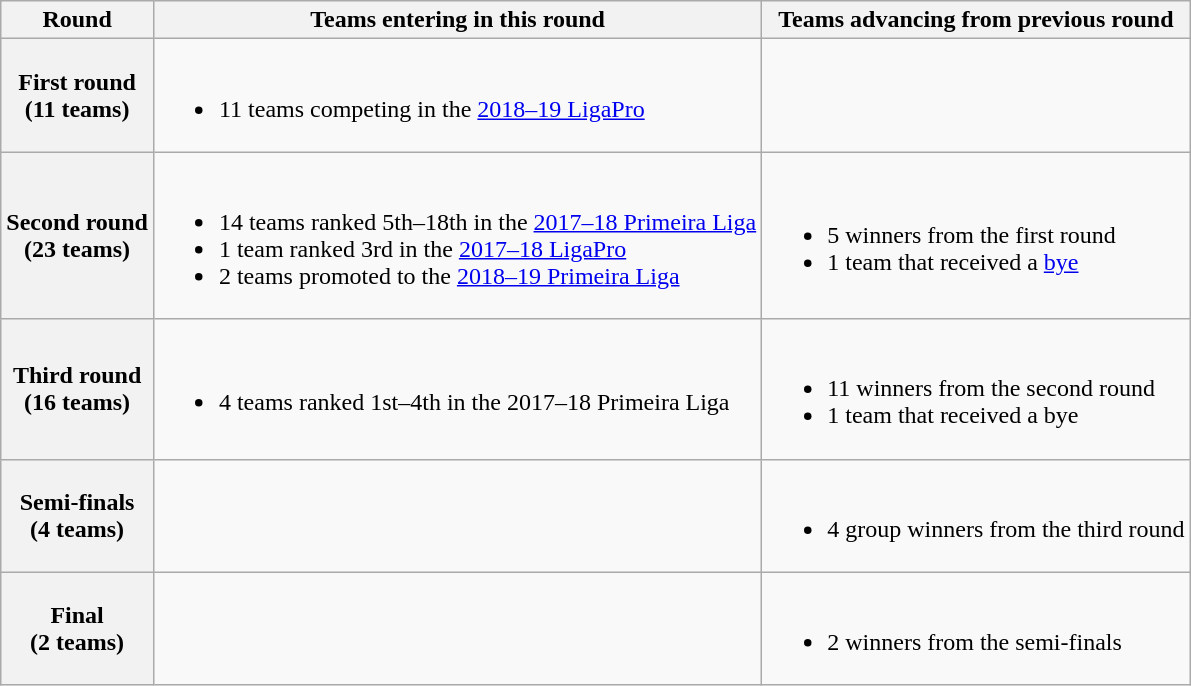<table class="wikitable">
<tr>
<th>Round</th>
<th>Teams entering in this round</th>
<th>Teams advancing from previous round</th>
</tr>
<tr>
<th>First round<br>(11 teams)</th>
<td><br><ul><li>11 teams competing in the <a href='#'>2018–19 LigaPro</a></li></ul></td>
<td></td>
</tr>
<tr>
<th>Second round<br>(23 teams)</th>
<td><br><ul><li>14 teams ranked 5th–18th in the <a href='#'>2017–18 Primeira Liga</a></li><li>1 team ranked 3rd in the <a href='#'>2017–18 LigaPro</a></li><li>2 teams promoted to the <a href='#'>2018–19 Primeira Liga</a></li></ul></td>
<td><br><ul><li>5 winners from the first round</li><li>1 team that received a <a href='#'>bye</a></li></ul></td>
</tr>
<tr>
<th>Third round<br>(16 teams)</th>
<td><br><ul><li>4 teams ranked 1st–4th in the 2017–18 Primeira Liga</li></ul></td>
<td><br><ul><li>11 winners from the second round</li><li>1 team that received a bye</li></ul></td>
</tr>
<tr>
<th>Semi-finals<br>(4 teams)</th>
<td></td>
<td><br><ul><li>4 group winners from the third round</li></ul></td>
</tr>
<tr>
<th>Final<br>(2 teams)</th>
<td></td>
<td><br><ul><li>2 winners from the semi-finals</li></ul></td>
</tr>
</table>
